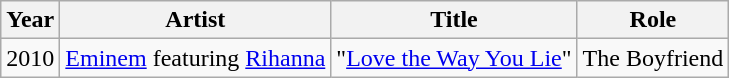<table class="wikitable sortable">
<tr>
<th>Year</th>
<th>Artist</th>
<th>Title</th>
<th class="unsortable">Role</th>
</tr>
<tr>
<td>2010</td>
<td><a href='#'>Eminem</a> featuring <a href='#'>Rihanna</a></td>
<td>"<a href='#'>Love the Way You Lie</a>"</td>
<td>The Boyfriend</td>
</tr>
</table>
